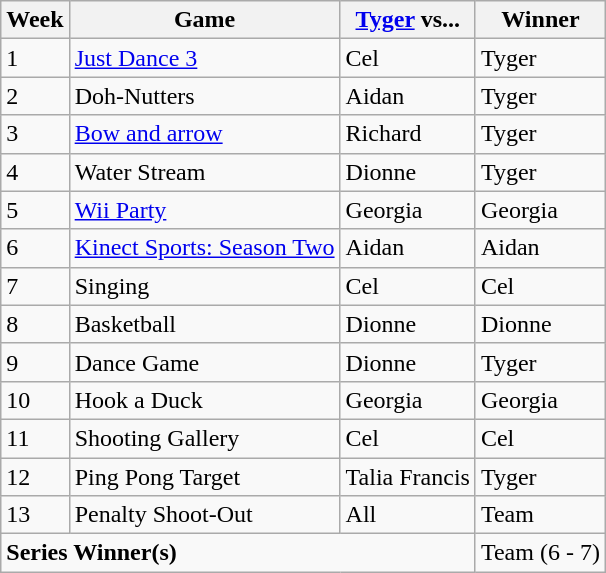<table class="wikitable plainrowheaders">
<tr>
<th>Week</th>
<th>Game</th>
<th><a href='#'>Tyger</a> vs...</th>
<th>Winner</th>
</tr>
<tr>
<td>1</td>
<td><a href='#'>Just Dance 3</a></td>
<td>Cel</td>
<td>Tyger</td>
</tr>
<tr>
<td>2</td>
<td>Doh-Nutters</td>
<td>Aidan</td>
<td>Tyger</td>
</tr>
<tr>
<td>3</td>
<td><a href='#'>Bow and arrow</a></td>
<td>Richard</td>
<td>Tyger</td>
</tr>
<tr>
<td>4</td>
<td>Water Stream</td>
<td>Dionne</td>
<td>Tyger</td>
</tr>
<tr>
<td>5</td>
<td><a href='#'>Wii Party</a></td>
<td>Georgia</td>
<td>Georgia</td>
</tr>
<tr>
<td>6</td>
<td><a href='#'>Kinect Sports: Season Two</a></td>
<td>Aidan</td>
<td>Aidan</td>
</tr>
<tr>
<td>7</td>
<td>Singing</td>
<td>Cel</td>
<td>Cel</td>
</tr>
<tr>
<td>8</td>
<td>Basketball</td>
<td>Dionne</td>
<td>Dionne</td>
</tr>
<tr>
<td>9</td>
<td>Dance Game</td>
<td>Dionne</td>
<td>Tyger</td>
</tr>
<tr>
<td>10</td>
<td>Hook a Duck</td>
<td>Georgia</td>
<td>Georgia</td>
</tr>
<tr>
<td>11</td>
<td>Shooting Gallery</td>
<td>Cel</td>
<td>Cel</td>
</tr>
<tr>
<td>12</td>
<td>Ping Pong Target</td>
<td>Talia Francis</td>
<td>Tyger</td>
</tr>
<tr>
<td>13</td>
<td>Penalty Shoot-Out</td>
<td>All</td>
<td>Team</td>
</tr>
<tr>
<td colspan="3"><strong>Series Winner(s)</strong></td>
<td>Team (6 - 7)</td>
</tr>
</table>
